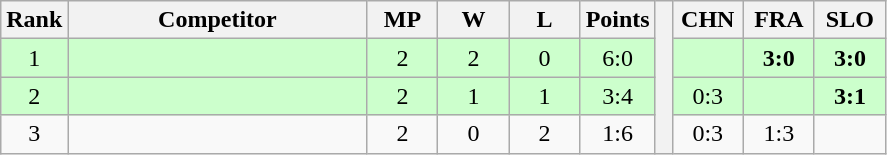<table class="wikitable" style="text-align:center">
<tr>
<th>Rank</th>
<th style="width:12em">Competitor</th>
<th style="width:2.5em">MP</th>
<th style="width:2.5em">W</th>
<th style="width:2.5em">L</th>
<th>Points</th>
<th rowspan="4"> </th>
<th style="width:2.5em">CHN</th>
<th style="width:2.5em">FRA</th>
<th style="width:2.5em">SLO</th>
</tr>
<tr style="background:#cfc;">
<td>1</td>
<td style="text-align:left"></td>
<td>2</td>
<td>2</td>
<td>0</td>
<td>6:0</td>
<td></td>
<td><strong>3:0</strong></td>
<td><strong>3:0</strong></td>
</tr>
<tr style="background:#cfc;">
<td>2</td>
<td style="text-align:left"></td>
<td>2</td>
<td>1</td>
<td>1</td>
<td>3:4</td>
<td>0:3</td>
<td></td>
<td><strong>3:1</strong></td>
</tr>
<tr>
<td>3</td>
<td style="text-align:left"></td>
<td>2</td>
<td>0</td>
<td>2</td>
<td>1:6</td>
<td>0:3</td>
<td>1:3</td>
<td></td>
</tr>
</table>
